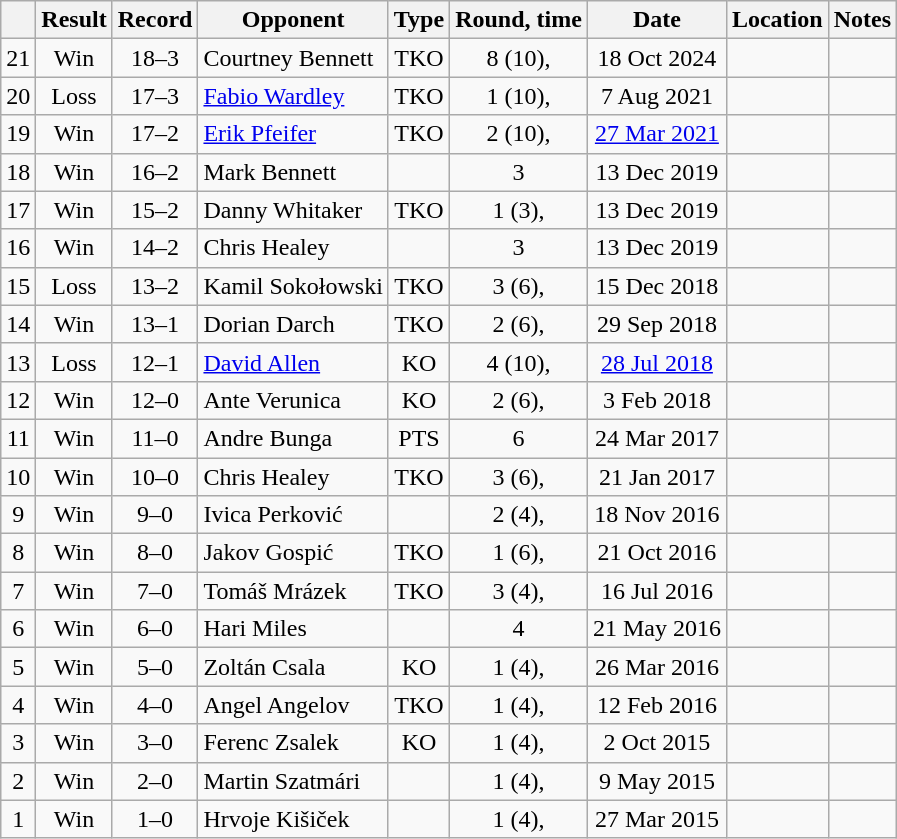<table class="wikitable" style="text-align:center">
<tr>
<th></th>
<th>Result</th>
<th>Record</th>
<th>Opponent</th>
<th>Type</th>
<th>Round, time</th>
<th>Date</th>
<th>Location</th>
<th>Notes</th>
</tr>
<tr>
<td>21</td>
<td>Win</td>
<td>18–3</td>
<td style="text-align:left;">Courtney Bennett</td>
<td>TKO</td>
<td>8 (10), </td>
<td>18 Oct 2024</td>
<td style="text-align:left;"></td>
<td style="text-align:left;"></td>
</tr>
<tr>
<td>20</td>
<td>Loss</td>
<td>17–3</td>
<td style="text-align:left;"><a href='#'>Fabio Wardley</a></td>
<td>TKO</td>
<td>1 (10), </td>
<td>7 Aug 2021</td>
<td align="left"></td>
<td style="text-align:left;"></td>
</tr>
<tr>
<td>19</td>
<td>Win</td>
<td>17–2</td>
<td style="text-align:left;"><a href='#'>Erik Pfeifer</a></td>
<td>TKO</td>
<td>2 (10), </td>
<td><a href='#'>27 Mar 2021</a></td>
<td style="text-align:left;"></td>
<td style="text-align:left;"></td>
</tr>
<tr>
<td>18</td>
<td>Win</td>
<td>16–2</td>
<td style="text-align:left;">Mark Bennett</td>
<td></td>
<td>3</td>
<td>13 Dec 2019</td>
<td style="text-align:left;"></td>
<td align="left"></td>
</tr>
<tr>
<td>17</td>
<td>Win</td>
<td>15–2</td>
<td style="text-align:left;">Danny Whitaker</td>
<td>TKO</td>
<td>1 (3), </td>
<td>13 Dec 2019</td>
<td style="text-align:left;"></td>
<td align="left"></td>
</tr>
<tr>
<td>16</td>
<td>Win</td>
<td>14–2</td>
<td style="text-align:left;">Chris Healey</td>
<td></td>
<td>3</td>
<td>13 Dec 2019</td>
<td style="text-align:left;"></td>
<td align="left"></td>
</tr>
<tr>
<td>15</td>
<td>Loss</td>
<td>13–2</td>
<td style="text-align:left;">Kamil Sokołowski</td>
<td>TKO</td>
<td>3 (6), </td>
<td>15 Dec 2018</td>
<td style="text-align:left;"></td>
<td></td>
</tr>
<tr>
<td>14</td>
<td>Win</td>
<td>13–1</td>
<td style="text-align:left;">Dorian Darch</td>
<td>TKO</td>
<td>2 (6), </td>
<td>29 Sep 2018</td>
<td style="text-align:left;"></td>
<td></td>
</tr>
<tr>
<td>13</td>
<td>Loss</td>
<td>12–1</td>
<td style="text-align:left;"><a href='#'>David Allen</a></td>
<td>KO</td>
<td>4 (10), </td>
<td><a href='#'>28 Jul 2018</a></td>
<td style="text-align:left;"></td>
<td></td>
</tr>
<tr>
<td>12</td>
<td>Win</td>
<td>12–0</td>
<td style="text-align:left;">Ante Verunica</td>
<td>KO</td>
<td>2 (6), </td>
<td>3 Feb 2018</td>
<td style="text-align:left;"></td>
<td></td>
</tr>
<tr>
<td>11</td>
<td>Win</td>
<td>11–0</td>
<td style="text-align:left;">Andre Bunga</td>
<td>PTS</td>
<td>6</td>
<td>24 Mar 2017</td>
<td style="text-align:left;"></td>
<td></td>
</tr>
<tr>
<td>10</td>
<td>Win</td>
<td>10–0</td>
<td style="text-align:left;">Chris Healey</td>
<td>TKO</td>
<td>3 (6), </td>
<td>21 Jan 2017</td>
<td style="text-align:left;"></td>
<td></td>
</tr>
<tr>
<td>9</td>
<td>Win</td>
<td>9–0</td>
<td style="text-align:left;">Ivica Perković</td>
<td></td>
<td>2 (4), </td>
<td>18 Nov 2016</td>
<td style="text-align:left;"></td>
<td style="text-align:left;"></td>
</tr>
<tr>
<td>8</td>
<td>Win</td>
<td>8–0</td>
<td style="text-align:left;">Jakov Gospić</td>
<td>TKO</td>
<td>1 (6), </td>
<td>21 Oct 2016</td>
<td style="text-align:left;"></td>
<td></td>
</tr>
<tr>
<td>7</td>
<td>Win</td>
<td>7–0</td>
<td style="text-align:left;">Tomáš Mrázek</td>
<td>TKO</td>
<td>3 (4), </td>
<td>16 Jul 2016</td>
<td style="text-align:left;"></td>
<td></td>
</tr>
<tr>
<td>6</td>
<td>Win</td>
<td>6–0</td>
<td style="text-align:left;">Hari Miles</td>
<td></td>
<td>4</td>
<td>21 May 2016</td>
<td style="text-align:left;"></td>
<td></td>
</tr>
<tr>
<td>5</td>
<td>Win</td>
<td>5–0</td>
<td style="text-align:left;">Zoltán Csala</td>
<td>KO</td>
<td>1 (4), </td>
<td>26 Mar 2016</td>
<td style="text-align:left;"></td>
<td></td>
</tr>
<tr>
<td>4</td>
<td>Win</td>
<td>4–0</td>
<td style="text-align:left;">Angel Angelov</td>
<td>TKO</td>
<td>1 (4), </td>
<td>12 Feb 2016</td>
<td style="text-align:left;"></td>
<td></td>
</tr>
<tr>
<td>3</td>
<td>Win</td>
<td>3–0</td>
<td style="text-align:left;">Ferenc Zsalek</td>
<td>KO</td>
<td>1 (4), </td>
<td>2 Oct 2015</td>
<td style="text-align:left;"></td>
<td></td>
</tr>
<tr>
<td>2</td>
<td>Win</td>
<td>2–0</td>
<td style="text-align:left;">Martin Szatmári</td>
<td></td>
<td>1 (4), </td>
<td>9 May 2015</td>
<td style="text-align:left;"></td>
<td></td>
</tr>
<tr>
<td>1</td>
<td>Win</td>
<td>1–0</td>
<td style="text-align:left;">Hrvoje Kišiček</td>
<td></td>
<td>1 (4), </td>
<td>27 Mar 2015</td>
<td style="text-align:left;"></td>
<td></td>
</tr>
</table>
